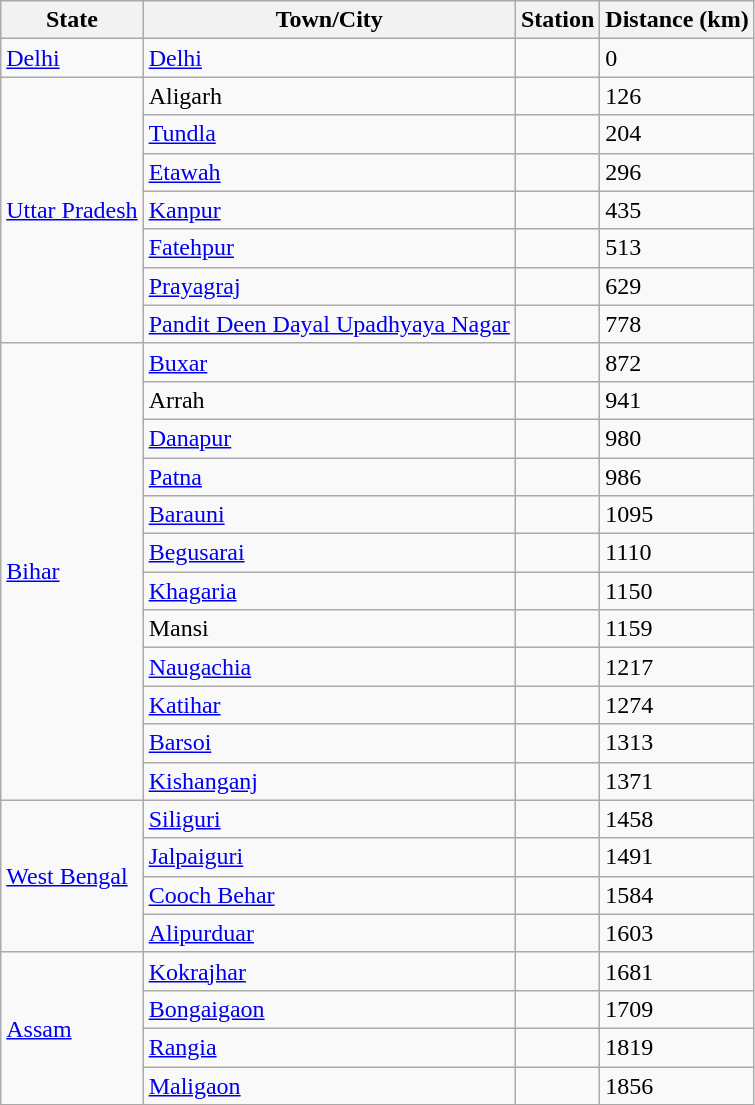<table class="wikitable">
<tr>
<th>State</th>
<th>Town/City</th>
<th>Station</th>
<th>Distance (km)</th>
</tr>
<tr>
<td><a href='#'>Delhi</a></td>
<td><a href='#'>Delhi</a></td>
<td></td>
<td>0</td>
</tr>
<tr>
<td rowspan=7><a href='#'>Uttar Pradesh</a></td>
<td>Aligarh</td>
<td></td>
<td>126</td>
</tr>
<tr>
<td><a href='#'>Tundla</a></td>
<td></td>
<td>204</td>
</tr>
<tr>
<td><a href='#'>Etawah</a></td>
<td></td>
<td>296</td>
</tr>
<tr>
<td><a href='#'>Kanpur</a></td>
<td></td>
<td>435</td>
</tr>
<tr>
<td><a href='#'>Fatehpur</a></td>
<td></td>
<td>513</td>
</tr>
<tr>
<td><a href='#'>Prayagraj</a></td>
<td></td>
<td>629</td>
</tr>
<tr>
<td><a href='#'>Pandit Deen Dayal Upadhyaya Nagar</a></td>
<td></td>
<td>778</td>
</tr>
<tr>
<td rowspan=12><a href='#'>Bihar</a></td>
<td><a href='#'>Buxar</a></td>
<td></td>
<td>872</td>
</tr>
<tr>
<td>Arrah</td>
<td></td>
<td>941</td>
</tr>
<tr>
<td><a href='#'>Danapur</a></td>
<td></td>
<td>980</td>
</tr>
<tr>
<td><a href='#'>Patna</a></td>
<td></td>
<td>986</td>
</tr>
<tr>
<td><a href='#'>Barauni</a></td>
<td></td>
<td>1095</td>
</tr>
<tr>
<td><a href='#'>Begusarai</a></td>
<td></td>
<td>1110</td>
</tr>
<tr>
<td><a href='#'>Khagaria</a></td>
<td></td>
<td>1150</td>
</tr>
<tr>
<td>Mansi</td>
<td></td>
<td>1159</td>
</tr>
<tr>
<td><a href='#'>Naugachia</a></td>
<td></td>
<td>1217</td>
</tr>
<tr>
<td><a href='#'>Katihar</a></td>
<td></td>
<td>1274</td>
</tr>
<tr>
<td><a href='#'>Barsoi</a></td>
<td></td>
<td>1313</td>
</tr>
<tr>
<td><a href='#'>Kishanganj</a></td>
<td></td>
<td>1371</td>
</tr>
<tr>
<td rowspan=4><a href='#'>West Bengal</a></td>
<td><a href='#'>Siliguri</a></td>
<td></td>
<td>1458</td>
</tr>
<tr>
<td><a href='#'>Jalpaiguri</a></td>
<td></td>
<td>1491</td>
</tr>
<tr>
<td><a href='#'>Cooch Behar</a></td>
<td></td>
<td>1584</td>
</tr>
<tr>
<td><a href='#'>Alipurduar</a></td>
<td></td>
<td>1603</td>
</tr>
<tr>
<td rowspan=5><a href='#'>Assam</a></td>
<td><a href='#'>Kokrajhar</a></td>
<td></td>
<td>1681</td>
</tr>
<tr>
<td><a href='#'>Bongaigaon</a></td>
<td></td>
<td>1709</td>
</tr>
<tr>
<td><a href='#'>Rangia</a></td>
<td></td>
<td>1819</td>
</tr>
<tr>
<td><a href='#'>Maligaon</a></td>
<td></td>
<td>1856</td>
</tr>
</table>
